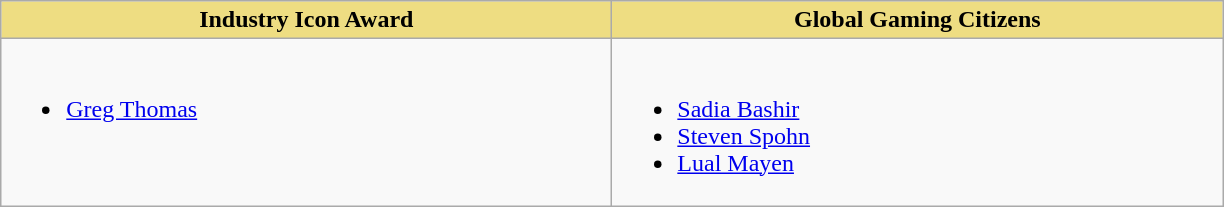<table class=wikitable>
<tr>
<th style="background:#EEDD82; width:25em;">Industry Icon Award</th>
<th style="background:#EEDD82; width:25em;">Global Gaming Citizens</th>
</tr>
<tr>
<td valign="top"><br><ul><li><a href='#'>Greg Thomas</a></li></ul></td>
<td valign="top"><br><ul><li><a href='#'>Sadia Bashir</a></li><li><a href='#'>Steven Spohn</a></li><li><a href='#'>Lual Mayen</a></li></ul></td>
</tr>
</table>
